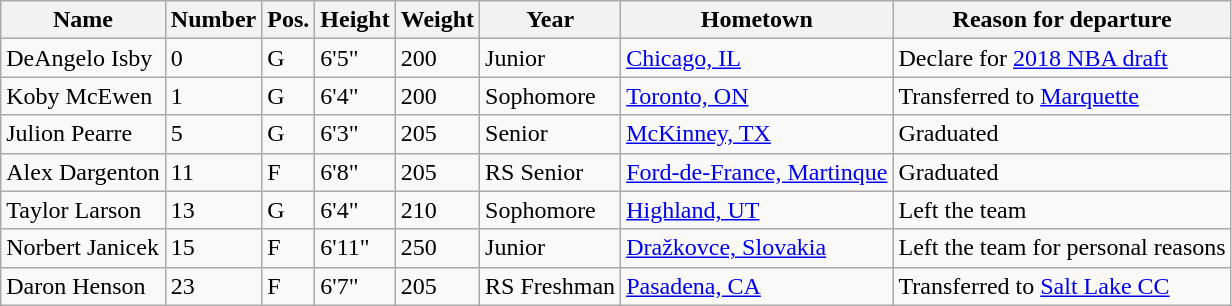<table class="wikitable sortable" border="1">
<tr>
<th>Name</th>
<th>Number</th>
<th>Pos.</th>
<th>Height</th>
<th>Weight</th>
<th>Year</th>
<th>Hometown</th>
<th class="unsortable">Reason for departure</th>
</tr>
<tr>
<td>DeAngelo Isby</td>
<td>0</td>
<td>G</td>
<td>6'5"</td>
<td>200</td>
<td>Junior</td>
<td><a href='#'>Chicago, IL</a></td>
<td>Declare for <a href='#'>2018 NBA draft</a></td>
</tr>
<tr>
<td>Koby McEwen</td>
<td>1</td>
<td>G</td>
<td>6'4"</td>
<td>200</td>
<td>Sophomore</td>
<td><a href='#'>Toronto, ON</a></td>
<td>Transferred to <a href='#'>Marquette</a></td>
</tr>
<tr>
<td>Julion Pearre</td>
<td>5</td>
<td>G</td>
<td>6'3"</td>
<td>205</td>
<td>Senior</td>
<td><a href='#'>McKinney, TX</a></td>
<td>Graduated</td>
</tr>
<tr>
<td>Alex Dargenton</td>
<td>11</td>
<td>F</td>
<td>6'8"</td>
<td>205</td>
<td>RS Senior</td>
<td><a href='#'>Ford-de-France, Martinque</a></td>
<td>Graduated</td>
</tr>
<tr>
<td>Taylor Larson</td>
<td>13</td>
<td>G</td>
<td>6'4"</td>
<td>210</td>
<td>Sophomore</td>
<td><a href='#'>Highland, UT</a></td>
<td>Left the team</td>
</tr>
<tr>
<td>Norbert Janicek</td>
<td>15</td>
<td>F</td>
<td>6'11"</td>
<td>250</td>
<td>Junior</td>
<td><a href='#'>Dražkovce, Slovakia</a></td>
<td>Left the team for personal reasons</td>
</tr>
<tr>
<td>Daron Henson</td>
<td>23</td>
<td>F</td>
<td>6'7"</td>
<td>205</td>
<td>RS Freshman</td>
<td><a href='#'>Pasadena, CA</a></td>
<td>Transferred to <a href='#'>Salt Lake CC</a></td>
</tr>
</table>
